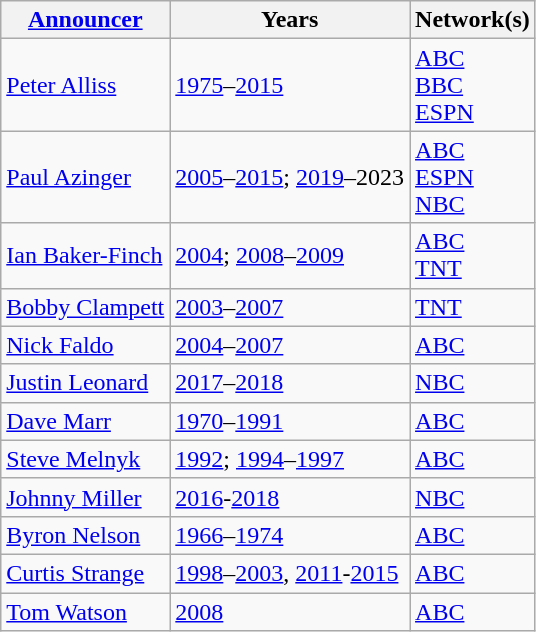<table class="wikitable">
<tr>
<th><a href='#'>Announcer</a></th>
<th>Years</th>
<th>Network(s)</th>
</tr>
<tr>
<td><a href='#'>Peter Alliss</a></td>
<td><a href='#'>1975</a>–<a href='#'>2015</a></td>
<td><a href='#'>ABC</a><br><a href='#'>BBC</a><br><a href='#'>ESPN</a></td>
</tr>
<tr>
<td><a href='#'>Paul Azinger</a></td>
<td><a href='#'>2005</a>–<a href='#'>2015</a>; <a href='#'>2019</a>–2023</td>
<td><a href='#'>ABC</a><br><a href='#'>ESPN</a><br><a href='#'>NBC</a></td>
</tr>
<tr>
<td><a href='#'>Ian Baker-Finch</a></td>
<td><a href='#'>2004</a>; <a href='#'>2008</a>–<a href='#'>2009</a></td>
<td><a href='#'>ABC</a><br><a href='#'>TNT</a></td>
</tr>
<tr>
<td><a href='#'>Bobby Clampett</a></td>
<td><a href='#'>2003</a>–<a href='#'>2007</a></td>
<td><a href='#'>TNT</a></td>
</tr>
<tr>
<td><a href='#'>Nick Faldo</a></td>
<td><a href='#'>2004</a>–<a href='#'>2007</a></td>
<td><a href='#'>ABC</a></td>
</tr>
<tr>
<td><a href='#'>Justin Leonard</a></td>
<td><a href='#'>2017</a>–<a href='#'>2018</a></td>
<td><a href='#'>NBC</a></td>
</tr>
<tr>
<td><a href='#'>Dave Marr</a></td>
<td><a href='#'>1970</a>–<a href='#'>1991</a></td>
<td><a href='#'>ABC</a></td>
</tr>
<tr>
<td><a href='#'>Steve Melnyk</a></td>
<td><a href='#'>1992</a>; <a href='#'>1994</a>–<a href='#'>1997</a></td>
<td><a href='#'>ABC</a></td>
</tr>
<tr>
<td><a href='#'>Johnny Miller</a></td>
<td><a href='#'>2016</a>-<a href='#'>2018</a></td>
<td><a href='#'>NBC</a></td>
</tr>
<tr>
<td><a href='#'>Byron Nelson</a></td>
<td><a href='#'>1966</a>–<a href='#'>1974</a></td>
<td><a href='#'>ABC</a></td>
</tr>
<tr>
<td><a href='#'>Curtis Strange</a></td>
<td><a href='#'>1998</a>–<a href='#'>2003</a>, <a href='#'>2011</a>-<a href='#'>2015</a></td>
<td><a href='#'>ABC</a></td>
</tr>
<tr>
<td><a href='#'>Tom Watson</a></td>
<td><a href='#'>2008</a></td>
<td><a href='#'>ABC</a></td>
</tr>
</table>
